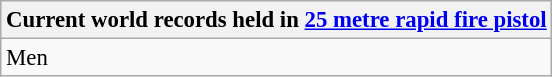<table class="wikitable" style="font-size: 95%">
<tr>
<th colspan=9>Current world records held in <a href='#'>25 metre rapid fire pistol</a></th>
</tr>
<tr>
<td>Men<br></td>
</tr>
</table>
